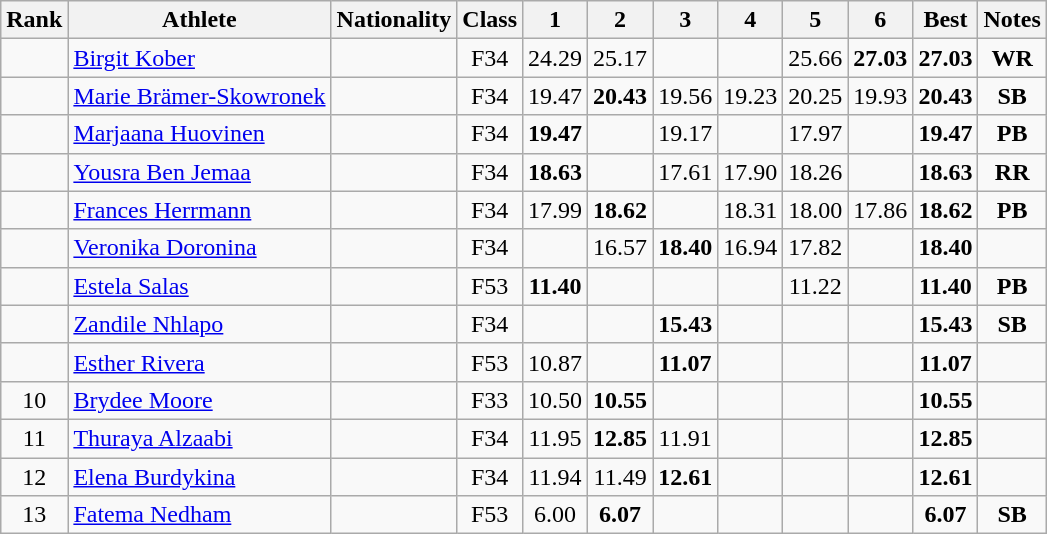<table class="wikitable sortable" style="text-align:center">
<tr>
<th>Rank</th>
<th>Athlete</th>
<th>Nationality</th>
<th>Class</th>
<th width="25">1</th>
<th width="25">2</th>
<th width="25">3</th>
<th width="25">4</th>
<th width="25">5</th>
<th width="25">6</th>
<th>Best</th>
<th>Notes</th>
</tr>
<tr>
<td></td>
<td style="text-align:left;"><a href='#'>Birgit Kober</a></td>
<td style="text-align:left;"></td>
<td>F34</td>
<td>24.29</td>
<td>25.17</td>
<td></td>
<td></td>
<td>25.66</td>
<td><strong>27.03</strong></td>
<td><strong>27.03</strong></td>
<td><strong>WR</strong></td>
</tr>
<tr>
<td></td>
<td style="text-align:left;"><a href='#'>Marie Brämer-Skowronek</a></td>
<td style="text-align:left;"></td>
<td>F34</td>
<td>19.47</td>
<td><strong>20.43</strong></td>
<td>19.56</td>
<td>19.23</td>
<td>20.25</td>
<td>19.93</td>
<td><strong>20.43</strong></td>
<td><strong>SB</strong></td>
</tr>
<tr>
<td></td>
<td style="text-align:left;"><a href='#'>Marjaana Huovinen</a></td>
<td style="text-align:left;"></td>
<td>F34</td>
<td><strong>19.47</strong></td>
<td></td>
<td>19.17</td>
<td></td>
<td>17.97</td>
<td></td>
<td><strong>19.47</strong></td>
<td><strong>PB</strong></td>
</tr>
<tr>
<td></td>
<td style="text-align:left;"><a href='#'>Yousra Ben Jemaa</a></td>
<td style="text-align:left;"></td>
<td>F34</td>
<td><strong>18.63</strong></td>
<td></td>
<td>17.61</td>
<td>17.90</td>
<td>18.26</td>
<td></td>
<td><strong>18.63</strong></td>
<td><strong>RR</strong></td>
</tr>
<tr>
<td></td>
<td style="text-align:left;"><a href='#'>Frances Herrmann</a></td>
<td style="text-align:left;"></td>
<td>F34</td>
<td>17.99</td>
<td><strong>18.62</strong></td>
<td></td>
<td>18.31</td>
<td>18.00</td>
<td>17.86</td>
<td><strong>18.62</strong></td>
<td><strong>PB</strong></td>
</tr>
<tr>
<td></td>
<td style="text-align:left;"><a href='#'>Veronika Doronina</a></td>
<td style="text-align:left;"></td>
<td>F34</td>
<td></td>
<td>16.57</td>
<td><strong>18.40</strong></td>
<td>16.94</td>
<td>17.82</td>
<td></td>
<td><strong>18.40</strong></td>
<td></td>
</tr>
<tr>
<td></td>
<td style="text-align:left;"><a href='#'>Estela Salas</a></td>
<td style="text-align:left;"></td>
<td>F53</td>
<td><strong>11.40</strong></td>
<td></td>
<td></td>
<td></td>
<td>11.22</td>
<td></td>
<td><strong>11.40</strong></td>
<td><strong>PB</strong></td>
</tr>
<tr>
<td></td>
<td style="text-align:left;"><a href='#'>Zandile Nhlapo</a></td>
<td style="text-align:left;"></td>
<td>F34</td>
<td></td>
<td></td>
<td><strong>15.43</strong></td>
<td></td>
<td></td>
<td></td>
<td><strong>15.43</strong></td>
<td><strong>SB</strong></td>
</tr>
<tr>
<td></td>
<td style="text-align:left;"><a href='#'>Esther Rivera</a></td>
<td style="text-align:left;"></td>
<td>F53</td>
<td>10.87</td>
<td></td>
<td><strong>11.07</strong></td>
<td></td>
<td></td>
<td></td>
<td><strong>11.07</strong></td>
<td></td>
</tr>
<tr>
<td>10</td>
<td style="text-align:left;"><a href='#'>Brydee Moore</a></td>
<td style="text-align:left;"></td>
<td>F33</td>
<td>10.50</td>
<td><strong>10.55</strong></td>
<td></td>
<td></td>
<td></td>
<td></td>
<td><strong>10.55</strong></td>
<td></td>
</tr>
<tr>
<td>11</td>
<td style="text-align:left;"><a href='#'>Thuraya Alzaabi</a></td>
<td style="text-align:left;"></td>
<td>F34</td>
<td>11.95</td>
<td><strong>12.85</strong></td>
<td>11.91</td>
<td></td>
<td></td>
<td></td>
<td><strong>12.85</strong></td>
<td></td>
</tr>
<tr>
<td>12</td>
<td style="text-align:left;"><a href='#'>Elena Burdykina</a></td>
<td style="text-align:left;"></td>
<td>F34</td>
<td>11.94</td>
<td>11.49</td>
<td><strong>12.61</strong></td>
<td></td>
<td></td>
<td></td>
<td><strong>12.61</strong></td>
<td></td>
</tr>
<tr>
<td>13</td>
<td style="text-align:left;"><a href='#'>Fatema Nedham</a></td>
<td style="text-align:left;"></td>
<td>F53</td>
<td>6.00</td>
<td><strong>6.07</strong></td>
<td></td>
<td></td>
<td></td>
<td></td>
<td><strong>6.07</strong></td>
<td><strong>SB</strong></td>
</tr>
</table>
